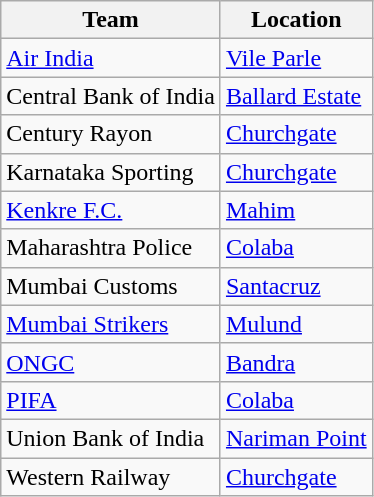<table class="wikitable sortable">
<tr>
<th>Team</th>
<th>Location</th>
</tr>
<tr>
<td><a href='#'>Air India</a></td>
<td><a href='#'>Vile Parle</a></td>
</tr>
<tr>
<td>Central Bank of India</td>
<td><a href='#'>Ballard Estate</a></td>
</tr>
<tr>
<td>Century Rayon</td>
<td><a href='#'>Churchgate</a></td>
</tr>
<tr>
<td>Karnataka Sporting</td>
<td><a href='#'>Churchgate</a></td>
</tr>
<tr>
<td><a href='#'>Kenkre F.C.</a></td>
<td><a href='#'>Mahim</a></td>
</tr>
<tr>
<td>Maharashtra Police</td>
<td><a href='#'>Colaba</a></td>
</tr>
<tr>
<td>Mumbai Customs</td>
<td><a href='#'>Santacruz</a></td>
</tr>
<tr>
<td><a href='#'>Mumbai Strikers</a></td>
<td><a href='#'>Mulund</a></td>
</tr>
<tr>
<td><a href='#'>ONGC</a></td>
<td><a href='#'>Bandra</a></td>
</tr>
<tr>
<td><a href='#'>PIFA</a></td>
<td><a href='#'>Colaba</a></td>
</tr>
<tr>
<td>Union Bank of India</td>
<td><a href='#'>Nariman Point</a></td>
</tr>
<tr>
<td>Western Railway</td>
<td><a href='#'>Churchgate</a></td>
</tr>
</table>
